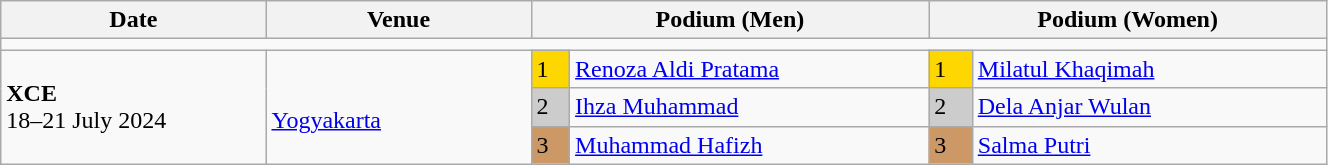<table class="wikitable" width=70%>
<tr>
<th>Date</th>
<th width=20%>Venue</th>
<th colspan=2 width=30%>Podium (Men)</th>
<th colspan=2 width=30%>Podium (Women)</th>
</tr>
<tr>
<td colspan=6></td>
</tr>
<tr>
<td rowspan=3><strong>XCE</strong> <br> 18–21 July 2024</td>
<td rowspan=3><br><a href='#'>Yogyakarta</a></td>
<td bgcolor=FFD700>1</td>
<td><a href='#'>Renoza Aldi Pratama</a></td>
<td bgcolor=FFD700>1</td>
<td><a href='#'>Milatul Khaqimah</a></td>
</tr>
<tr>
<td bgcolor=CCCCCC>2</td>
<td><a href='#'>Ihza Muhammad</a></td>
<td bgcolor=CCCCCC>2</td>
<td><a href='#'>Dela Anjar Wulan</a></td>
</tr>
<tr>
<td bgcolor=CC9966>3</td>
<td><a href='#'>Muhammad Hafizh</a></td>
<td bgcolor=CC9966>3</td>
<td><a href='#'>Salma Putri</a></td>
</tr>
</table>
